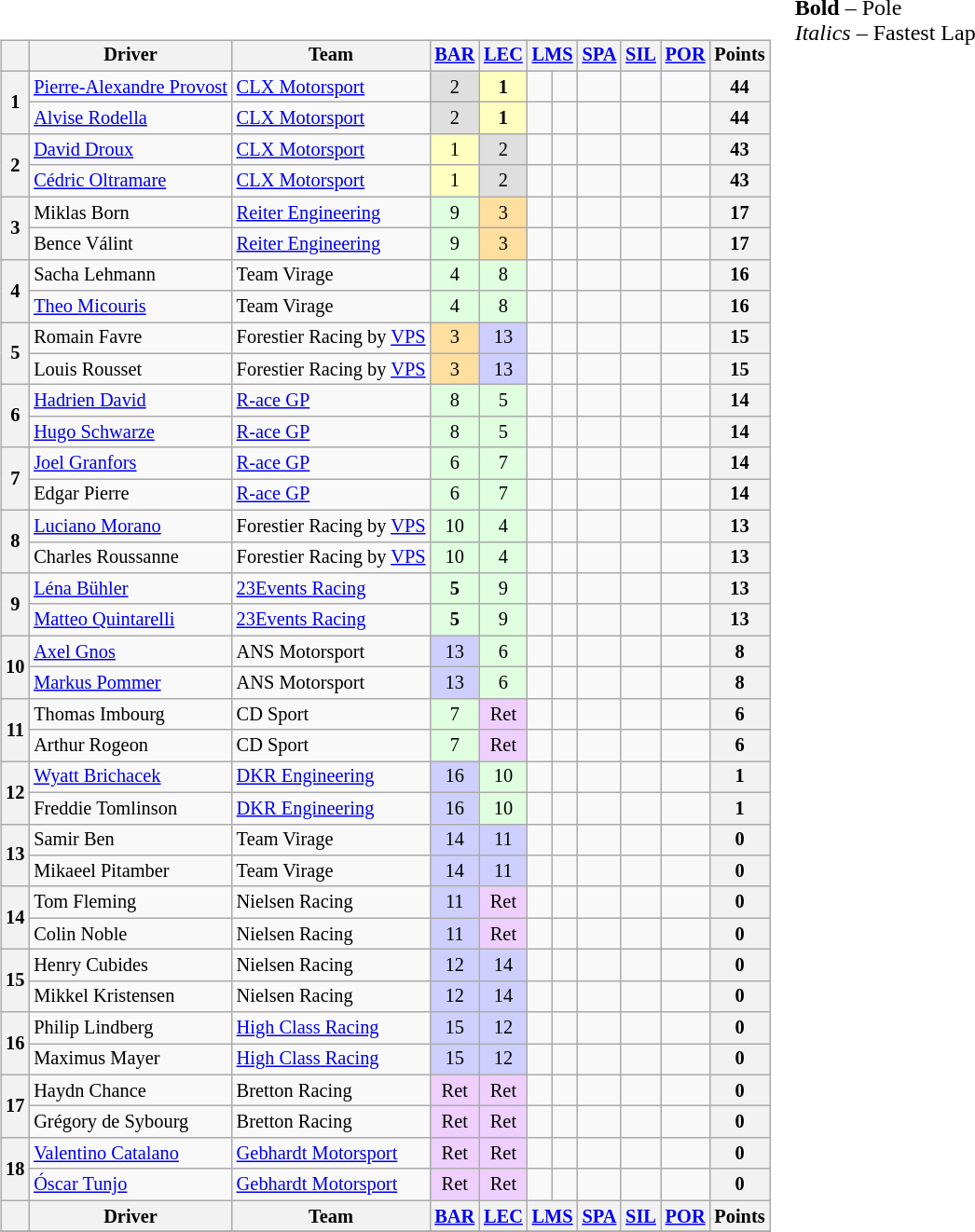<table>
<tr>
<td valign="top"><br><table class="wikitable" style="font-size:85%; text-align:center;">
<tr>
<th></th>
<th>Driver</th>
<th>Team</th>
<th><a href='#'>BAR</a><br></th>
<th><a href='#'>LEC</a><br></th>
<th colspan="2"><a href='#'>LMS</a><br></th>
<th><a href='#'>SPA</a><br></th>
<th><a href='#'>SIL</a><br></th>
<th><a href='#'>POR</a><br></th>
<th>Points</th>
</tr>
<tr>
<th rowspan=2>1</th>
<td align=left> <a href='#'>Pierre-Alexandre Provost</a></td>
<td align=left> <a href='#'>CLX Motorsport</a></td>
<td style="background:#dfdfdf;">2</td>
<td style="background:#ffffbf;"><strong>1</strong></td>
<td></td>
<td></td>
<td></td>
<td></td>
<td></td>
<th>44</th>
</tr>
<tr>
<td align=left> <a href='#'>Alvise Rodella</a></td>
<td align=left> <a href='#'>CLX Motorsport</a></td>
<td style="background:#dfdfdf;">2</td>
<td style="background:#ffffbf;"><strong>1</strong></td>
<td></td>
<td></td>
<td></td>
<td></td>
<td></td>
<th>44</th>
</tr>
<tr>
<th rowspan=2>2</th>
<td align=left> <a href='#'>David Droux</a></td>
<td align=left> <a href='#'>CLX Motorsport</a></td>
<td style="background:#ffffbf;">1</td>
<td style="background:#dfdfdf;">2</td>
<td></td>
<td></td>
<td></td>
<td></td>
<td></td>
<th>43</th>
</tr>
<tr>
<td align=left> <a href='#'>Cédric Oltramare</a></td>
<td align=left> <a href='#'>CLX Motorsport</a></td>
<td style="background:#ffffbf;">1</td>
<td style="background:#dfdfdf;">2</td>
<td></td>
<td></td>
<td></td>
<td></td>
<td></td>
<th>43</th>
</tr>
<tr>
<th rowspan=2>3</th>
<td align=left> Miklas Born</td>
<td align=left> <a href='#'>Reiter Engineering</a></td>
<td style="background:#dfffdf;">9</td>
<td style="background:#ffdf9f;">3</td>
<td></td>
<td></td>
<td></td>
<td></td>
<td></td>
<th>17</th>
</tr>
<tr>
<td align=left> Bence Válint</td>
<td align=left> <a href='#'>Reiter Engineering</a></td>
<td style="background:#dfffdf;">9</td>
<td style="background:#ffdf9f;">3</td>
<td></td>
<td></td>
<td></td>
<td></td>
<td></td>
<th>17</th>
</tr>
<tr>
<th rowspan=2>4</th>
<td align=left> Sacha Lehmann</td>
<td align=left> Team Virage</td>
<td style="background:#dfffdf;">4</td>
<td style="background:#dfffdf;">8</td>
<td></td>
<td></td>
<td></td>
<td></td>
<td></td>
<th>16</th>
</tr>
<tr>
<td align=left> <a href='#'>Theo Micouris</a></td>
<td align=left> Team Virage</td>
<td style="background:#dfffdf;">4</td>
<td style="background:#dfffdf;">8</td>
<td></td>
<td></td>
<td></td>
<td></td>
<td></td>
<th>16</th>
</tr>
<tr>
<th rowspan=2>5</th>
<td align=left> Romain Favre</td>
<td align=left> Forestier Racing by <a href='#'>VPS</a></td>
<td style="background:#ffdf9f;">3</td>
<td style="background:#cfcfff;">13</td>
<td></td>
<td></td>
<td></td>
<td></td>
<td></td>
<th>15</th>
</tr>
<tr>
<td align=left> Louis Rousset</td>
<td align=left> Forestier Racing by <a href='#'>VPS</a></td>
<td style="background:#ffdf9f;">3</td>
<td style="background:#cfcfff;">13</td>
<td></td>
<td></td>
<td></td>
<td></td>
<td></td>
<th>15</th>
</tr>
<tr>
<th rowspan=2>6</th>
<td align=left> <a href='#'>Hadrien David</a></td>
<td align=left> <a href='#'>R-ace GP</a></td>
<td style="background:#dfffdf;">8</td>
<td style="background:#dfffdf;">5</td>
<td></td>
<td></td>
<td></td>
<td></td>
<td></td>
<th>14</th>
</tr>
<tr>
<td align=left> <a href='#'>Hugo Schwarze</a></td>
<td align=left> <a href='#'>R-ace GP</a></td>
<td style="background:#dfffdf;">8</td>
<td style="background:#dfffdf;">5</td>
<td></td>
<td></td>
<td></td>
<td></td>
<td></td>
<th>14</th>
</tr>
<tr>
<th rowspan=2>7</th>
<td align=left> <a href='#'>Joel Granfors</a></td>
<td align=left> <a href='#'>R-ace GP</a></td>
<td style="background:#dfffdf;">6</td>
<td style="background:#dfffdf;">7</td>
<td></td>
<td></td>
<td></td>
<td></td>
<td></td>
<th>14</th>
</tr>
<tr>
<td align=left> Edgar Pierre</td>
<td align=left> <a href='#'>R-ace GP</a></td>
<td style="background:#dfffdf;">6</td>
<td style="background:#dfffdf;">7</td>
<td></td>
<td></td>
<td></td>
<td></td>
<td></td>
<th>14</th>
</tr>
<tr>
<th rowspan=2>8</th>
<td align=left> <a href='#'>Luciano Morano</a></td>
<td align=left> Forestier Racing by <a href='#'>VPS</a></td>
<td style="background:#dfffdf;">10</td>
<td style="background:#dfffdf;">4</td>
<td></td>
<td></td>
<td></td>
<td></td>
<td></td>
<th>13</th>
</tr>
<tr>
<td align=left> Charles Roussanne</td>
<td align=left> Forestier Racing by <a href='#'>VPS</a></td>
<td style="background:#dfffdf;">10</td>
<td style="background:#dfffdf;">4</td>
<td></td>
<td></td>
<td></td>
<td></td>
<td></td>
<th>13</th>
</tr>
<tr>
<th rowspan=2>9</th>
<td align=left> <a href='#'>Léna Bühler</a></td>
<td align=left> <a href='#'>23Events Racing</a></td>
<td style="background:#dfffdf;"><strong>5</strong></td>
<td style="background:#dfffdf;">9</td>
<td></td>
<td></td>
<td></td>
<td></td>
<td></td>
<th>13</th>
</tr>
<tr>
<td align=left> <a href='#'>Matteo Quintarelli</a></td>
<td align=left> <a href='#'>23Events Racing</a></td>
<td style="background:#dfffdf;"><strong>5</strong></td>
<td style="background:#dfffdf;">9</td>
<td></td>
<td></td>
<td></td>
<td></td>
<td></td>
<th>13</th>
</tr>
<tr>
<th rowspan=2>10</th>
<td align=left> <a href='#'>Axel Gnos</a></td>
<td align=left> ANS Motorsport</td>
<td style="background:#cfcfff;">13</td>
<td style="background:#dfffdf;">6</td>
<td></td>
<td></td>
<td></td>
<td></td>
<td></td>
<th>8</th>
</tr>
<tr>
<td align=left> <a href='#'>Markus Pommer</a></td>
<td align=left> ANS Motorsport</td>
<td style="background:#cfcfff;">13</td>
<td style="background:#dfffdf;">6</td>
<td></td>
<td></td>
<td></td>
<td></td>
<td></td>
<th>8</th>
</tr>
<tr>
<th rowspan=2>11</th>
<td align=left> Thomas Imbourg</td>
<td align=left> CD Sport</td>
<td style="background:#dfffdf;">7</td>
<td style="background:#efcfff;">Ret</td>
<td></td>
<td></td>
<td></td>
<td></td>
<td></td>
<th>6</th>
</tr>
<tr>
<td align=left> Arthur Rogeon</td>
<td align=left> CD Sport</td>
<td style="background:#dfffdf;">7</td>
<td style="background:#efcfff;">Ret</td>
<td></td>
<td></td>
<td></td>
<td></td>
<td></td>
<th>6</th>
</tr>
<tr>
<th rowspan=2>12</th>
<td align=left> <a href='#'>Wyatt Brichacek</a></td>
<td align=left> <a href='#'>DKR Engineering</a></td>
<td style="background:#cfcfff;">16</td>
<td style="background:#dfffdf;">10</td>
<td></td>
<td></td>
<td></td>
<td></td>
<td></td>
<th>1</th>
</tr>
<tr>
<td align=left> Freddie Tomlinson</td>
<td align=left> <a href='#'>DKR Engineering</a></td>
<td style="background:#cfcfff;">16</td>
<td style="background:#dfffdf;">10</td>
<td></td>
<td></td>
<td></td>
<td></td>
<td></td>
<th>1</th>
</tr>
<tr>
<th rowspan=2>13</th>
<td align=left> Samir Ben</td>
<td align=left> Team Virage</td>
<td style="background:#cfcfff;">14</td>
<td style="background:#cfcfff;">11</td>
<td></td>
<td></td>
<td></td>
<td></td>
<td></td>
<th>0</th>
</tr>
<tr>
<td align=left> Mikaeel Pitamber</td>
<td align=left> Team Virage</td>
<td style="background:#cfcfff;">14</td>
<td style="background:#cfcfff;">11</td>
<td></td>
<td></td>
<td></td>
<td></td>
<td></td>
<th>0</th>
</tr>
<tr>
<th rowspan=2>14</th>
<td align=left> Tom Fleming</td>
<td align=left> Nielsen Racing</td>
<td style="background:#cfcfff;">11</td>
<td style="background:#efcfff;">Ret</td>
<td></td>
<td></td>
<td></td>
<td></td>
<td></td>
<th>0</th>
</tr>
<tr>
<td align=left> Colin Noble</td>
<td align=left> Nielsen Racing</td>
<td style="background:#cfcfff;">11</td>
<td style="background:#efcfff;">Ret</td>
<td></td>
<td></td>
<td></td>
<td></td>
<td></td>
<th>0</th>
</tr>
<tr>
<th rowspan=2>15</th>
<td align=left> Henry Cubides</td>
<td align=left> Nielsen Racing</td>
<td style="background:#cfcfff;">12</td>
<td style="background:#cfcfff;">14</td>
<td></td>
<td></td>
<td></td>
<td></td>
<td></td>
<th>0</th>
</tr>
<tr>
<td align=left> Mikkel Kristensen</td>
<td align=left> Nielsen Racing</td>
<td style="background:#cfcfff;">12</td>
<td style="background:#cfcfff;">14</td>
<td></td>
<td></td>
<td></td>
<td></td>
<td></td>
<th>0</th>
</tr>
<tr>
<th rowspan=2>16</th>
<td align=left> Philip Lindberg</td>
<td align=left> <a href='#'>High Class Racing</a></td>
<td style="background:#cfcfff;">15</td>
<td style="background:#cfcfff;">12</td>
<td></td>
<td></td>
<td></td>
<td></td>
<td></td>
<th>0</th>
</tr>
<tr>
<td align=left> Maximus Mayer</td>
<td align=left> <a href='#'>High Class Racing</a></td>
<td style="background:#cfcfff;">15</td>
<td style="background:#cfcfff;">12</td>
<td></td>
<td></td>
<td></td>
<td></td>
<td></td>
<th>0</th>
</tr>
<tr>
<th rowspan=2>17</th>
<td align=left> Haydn Chance</td>
<td align=left> Bretton Racing</td>
<td style="background:#efcfff;">Ret</td>
<td style="background:#efcfff;">Ret</td>
<td></td>
<td></td>
<td></td>
<td></td>
<td></td>
<th>0</th>
</tr>
<tr>
<td align=left> Grégory de Sybourg</td>
<td align=left> Bretton Racing</td>
<td style="background:#efcfff;">Ret</td>
<td style="background:#efcfff;">Ret</td>
<td></td>
<td></td>
<td></td>
<td></td>
<td></td>
<th>0</th>
</tr>
<tr>
<th rowspan=2>18</th>
<td align=left> <a href='#'>Valentino Catalano</a></td>
<td align=left> <a href='#'>Gebhardt Motorsport</a></td>
<td style="background:#efcfff;">Ret</td>
<td style="background:#efcfff;">Ret</td>
<td></td>
<td></td>
<td></td>
<td></td>
<td></td>
<th>0</th>
</tr>
<tr>
<td align=left> <a href='#'>Óscar Tunjo</a></td>
<td align=left> <a href='#'>Gebhardt Motorsport</a></td>
<td style="background:#efcfff;">Ret</td>
<td style="background:#efcfff;">Ret</td>
<td></td>
<td></td>
<td></td>
<td></td>
<td></td>
<th>0</th>
</tr>
<tr>
<th></th>
<th>Driver</th>
<th>Team</th>
<th><a href='#'>BAR</a><br></th>
<th><a href='#'>LEC</a><br></th>
<th colspan="2"><a href='#'>LMS</a><br></th>
<th><a href='#'>SPA</a><br></th>
<th><a href='#'>SIL</a><br></th>
<th><a href='#'>POR</a><br></th>
<th>Points</th>
</tr>
<tr>
</tr>
</table>
</td>
<td valign="top"><span><strong>Bold</strong> – Pole</span><br><span><em>Italics</em> – Fastest Lap</span></td>
</tr>
</table>
